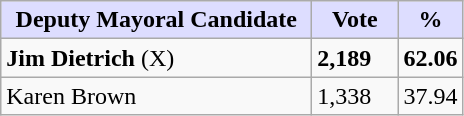<table class="wikitable">
<tr>
<th style="background:#ddf; width:200px;">Deputy Mayoral Candidate</th>
<th style="background:#ddf; width:50px;">Vote</th>
<th style="background:#ddf; width:30px;">%</th>
</tr>
<tr>
<td><strong>Jim Dietrich</strong> (X)</td>
<td><strong>2,189</strong></td>
<td><strong>62.06</strong></td>
</tr>
<tr>
<td>Karen Brown</td>
<td>1,338</td>
<td>37.94</td>
</tr>
</table>
